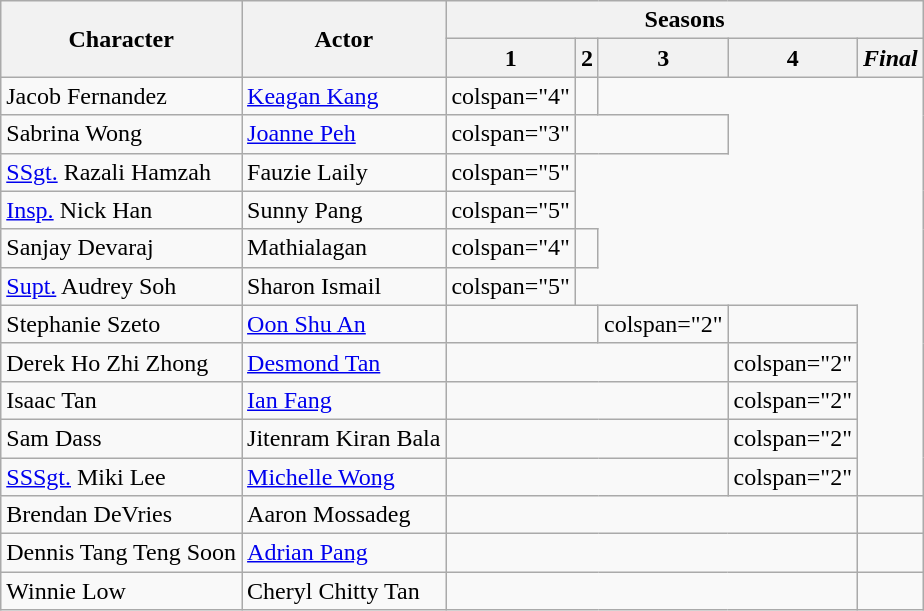<table class="wikitable">
<tr>
<th rowspan="2">Character</th>
<th rowspan="2">Actor</th>
<th colspan="5">Seasons</th>
</tr>
<tr>
<th>1</th>
<th>2</th>
<th>3</th>
<th>4</th>
<th><em>Final</em></th>
</tr>
<tr>
<td>Jacob Fernandez</td>
<td><a href='#'>Keagan Kang</a></td>
<td>colspan="4" </td>
<td></td>
</tr>
<tr>
<td>Sabrina Wong</td>
<td><a href='#'>Joanne Peh</a></td>
<td>colspan="3" </td>
<td colspan="2"></td>
</tr>
<tr>
<td><a href='#'>SSgt.</a> Razali Hamzah</td>
<td>Fauzie Laily</td>
<td>colspan="5" </td>
</tr>
<tr>
<td><a href='#'>Insp.</a> Nick Han</td>
<td>Sunny Pang</td>
<td>colspan="5" </td>
</tr>
<tr>
<td>Sanjay Devaraj</td>
<td>Mathialagan</td>
<td>colspan="4" </td>
<td></td>
</tr>
<tr>
<td><a href='#'>Supt.</a> Audrey Soh</td>
<td>Sharon Ismail</td>
<td>colspan="5" </td>
</tr>
<tr>
<td>Stephanie Szeto</td>
<td><a href='#'>Oon Shu An</a></td>
<td colspan="2"></td>
<td>colspan="2" </td>
<td></td>
</tr>
<tr>
<td>Derek Ho Zhi Zhong</td>
<td><a href='#'>Desmond Tan</a></td>
<td colspan="3"></td>
<td>colspan="2" </td>
</tr>
<tr>
<td>Isaac Tan</td>
<td><a href='#'>Ian Fang</a></td>
<td colspan="3"></td>
<td>colspan="2" </td>
</tr>
<tr>
<td>Sam Dass</td>
<td>Jitenram Kiran Bala</td>
<td colspan="3"></td>
<td>colspan="2" </td>
</tr>
<tr>
<td><a href='#'>SSSgt.</a> Miki Lee</td>
<td><a href='#'>Michelle Wong</a></td>
<td colspan="3"></td>
<td>colspan="2" </td>
</tr>
<tr>
<td>Brendan DeVries</td>
<td>Aaron Mossadeg</td>
<td colspan="4"></td>
<td></td>
</tr>
<tr>
<td>Dennis Tang Teng Soon</td>
<td><a href='#'>Adrian Pang</a></td>
<td colspan="4"></td>
<td></td>
</tr>
<tr>
<td>Winnie Low</td>
<td>Cheryl Chitty Tan</td>
<td colspan="4"></td>
<td></td>
</tr>
</table>
